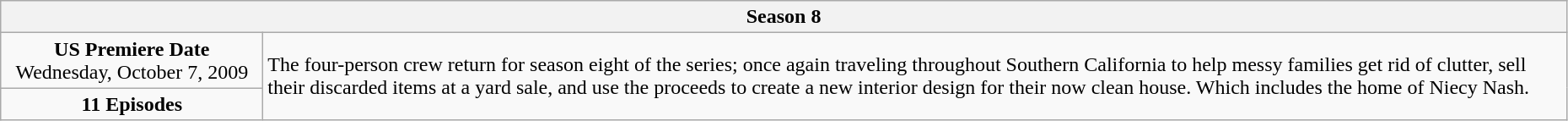<table class="wikitable" style="width:98%;">
<tr>
<th colspan="2">Season 8</th>
</tr>
<tr>
<td style="width:200px; text-align:center;"><strong>US Premiere Date</strong><br>Wednesday, October 7, 2009</td>
<td rowspan="2">The four-person crew return for season eight of the series; once again traveling throughout Southern California to help messy families get rid of clutter, sell their discarded items at a yard sale, and use the proceeds to create a new interior design for their now clean house. Which includes the home of Niecy Nash.</td>
</tr>
<tr>
<td style="text-align:center;"><strong>11 Episodes</strong></td>
</tr>
</table>
